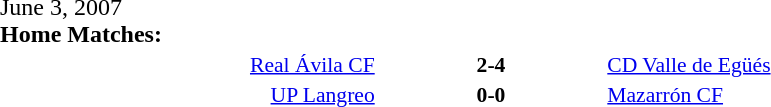<table width=100% cellspacing=1>
<tr>
<th width=20%></th>
<th width=12%></th>
<th width=20%></th>
<th></th>
</tr>
<tr>
<td>June 3, 2007<br><strong>Home Matches:</strong></td>
</tr>
<tr style=font-size:90%>
<td align=right><a href='#'>Real Ávila CF</a></td>
<td align=center><strong>2-4</strong></td>
<td><a href='#'>CD Valle de Egüés</a></td>
</tr>
<tr style=font-size:90%>
<td align=right><a href='#'>UP Langreo</a></td>
<td align=center><strong>0-0</strong></td>
<td><a href='#'>Mazarrón CF</a></td>
</tr>
</table>
